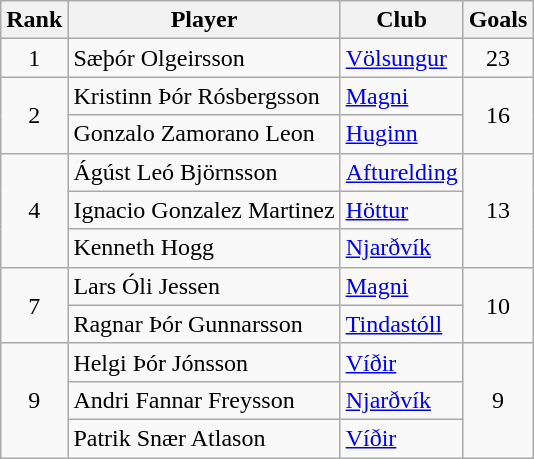<table class="wikitable sortable" style="text-align:center">
<tr>
<th>Rank</th>
<th>Player</th>
<th>Club</th>
<th>Goals</th>
</tr>
<tr>
<td>1</td>
<td align="left"> Sæþór Olgeirsson</td>
<td align="left"><a href='#'>Völsungur</a></td>
<td>23</td>
</tr>
<tr>
<td rowspan="2">2</td>
<td align="left"> Kristinn Þór Rósbergsson</td>
<td align="left"><a href='#'>Magni</a></td>
<td rowspan="2">16</td>
</tr>
<tr>
<td align="left"> Gonzalo Zamorano Leon</td>
<td align="left"><a href='#'>Huginn</a></td>
</tr>
<tr>
<td rowspan="3">4</td>
<td align="left"> Ágúst Leó Björnsson</td>
<td align="left"><a href='#'>Afturelding</a></td>
<td rowspan="3">13</td>
</tr>
<tr>
<td align="left"> Ignacio Gonzalez Martinez</td>
<td align="left"><a href='#'>Höttur</a></td>
</tr>
<tr>
<td align="left"> Kenneth Hogg</td>
<td align="left"><a href='#'>Njarðvík</a></td>
</tr>
<tr>
<td rowspan="2">7</td>
<td align="left"> Lars Óli Jessen</td>
<td align="left"><a href='#'>Magni</a></td>
<td rowspan="2">10</td>
</tr>
<tr>
<td align="left"> Ragnar Þór Gunnarsson</td>
<td align="left"><a href='#'>Tindastóll</a></td>
</tr>
<tr>
<td rowspan="3">9</td>
<td align="left"> Helgi Þór Jónsson</td>
<td align="left"><a href='#'>Víðir</a></td>
<td rowspan="3">9</td>
</tr>
<tr>
<td align="left"> Andri Fannar Freysson</td>
<td align="left"><a href='#'>Njarðvík</a></td>
</tr>
<tr>
<td align="left"> Patrik Snær Atlason</td>
<td align="left"><a href='#'>Víðir</a></td>
</tr>
</table>
